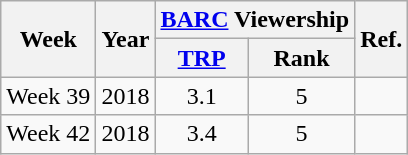<table class="wikitable" style="text-align:center">
<tr>
<th rowspan="2">Week</th>
<th rowspan="2">Year</th>
<th colspan="2"><a href='#'>BARC</a> Viewership</th>
<th rowspan="2">Ref.</th>
</tr>
<tr>
<th><a href='#'>TRP</a></th>
<th>Rank</th>
</tr>
<tr>
<td>Week 39</td>
<td>2018</td>
<td>3.1</td>
<td>5</td>
<td></td>
</tr>
<tr>
<td>Week 42</td>
<td>2018</td>
<td>3.4</td>
<td>5</td>
<td></td>
</tr>
</table>
